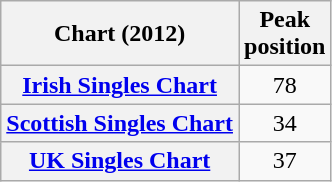<table class="wikitable sortable plainrowheaders" style="text-align:center">
<tr>
<th scope="col">Chart (2012)</th>
<th scope="col">Peak<br>position</th>
</tr>
<tr>
<th scope="row"><a href='#'>Irish Singles Chart</a></th>
<td>78</td>
</tr>
<tr>
<th scope="row"><a href='#'>Scottish Singles Chart</a></th>
<td>34</td>
</tr>
<tr>
<th scope="row"><a href='#'>UK Singles Chart</a></th>
<td>37</td>
</tr>
</table>
